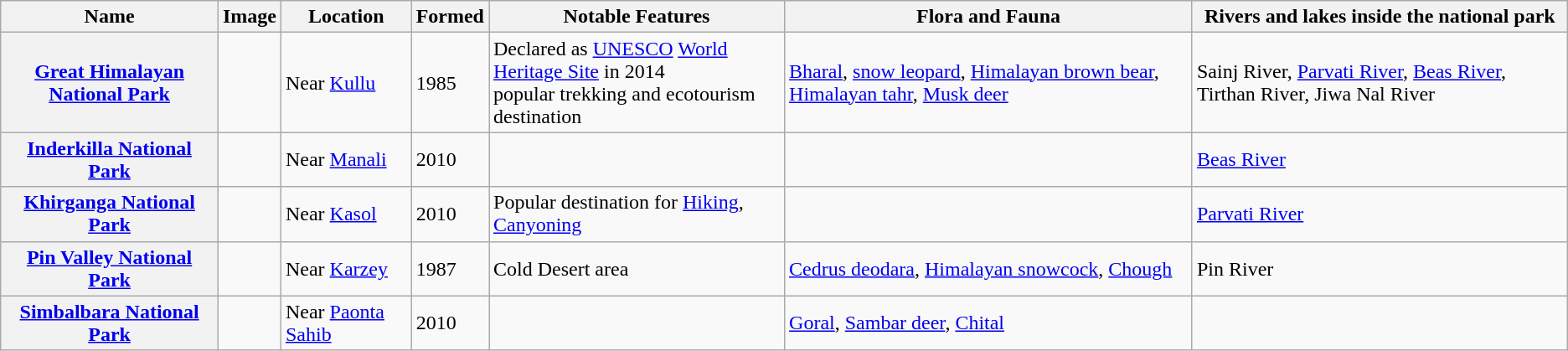<table class="wikitable sortable">
<tr>
<th>Name</th>
<th>Image</th>
<th>Location</th>
<th>Formed</th>
<th>Notable Features</th>
<th>Flora and Fauna</th>
<th>Rivers and lakes inside the national park</th>
</tr>
<tr>
<th><a href='#'>Great Himalayan National Park</a></th>
<td><br>
</td>
<td>Near <a href='#'>Kullu</a></td>
<td>1985</td>
<td>Declared as <a href='#'>UNESCO</a> <a href='#'>World Heritage Site</a> in 2014<br>popular trekking and ecotourism destination</td>
<td><a href='#'>Bharal</a>, <a href='#'>snow leopard</a>, <a href='#'>Himalayan brown bear</a>, <a href='#'>Himalayan tahr</a>, <a href='#'>Musk deer</a></td>
<td>Sainj River, <a href='#'>Parvati River</a>, <a href='#'>Beas River</a>, Tirthan River, Jiwa Nal River</td>
</tr>
<tr>
<th><a href='#'>Inderkilla National Park</a></th>
<td></td>
<td>Near <a href='#'>Manali</a></td>
<td>2010</td>
<td></td>
<td></td>
<td><a href='#'>Beas River</a></td>
</tr>
<tr>
<th><a href='#'>Khirganga National Park</a></th>
<td><br>
</td>
<td>Near <a href='#'>Kasol</a></td>
<td>2010</td>
<td>Popular destination for <a href='#'>Hiking</a>, <a href='#'>Canyoning</a></td>
<td></td>
<td><a href='#'>Parvati River</a></td>
</tr>
<tr>
<th><a href='#'>Pin Valley National Park</a></th>
<td></td>
<td>Near <a href='#'>Karzey</a></td>
<td>1987</td>
<td>Cold Desert area</td>
<td><a href='#'>Cedrus deodara</a>, <a href='#'>Himalayan snowcock</a>, <a href='#'>Chough</a></td>
<td>Pin River</td>
</tr>
<tr>
<th><a href='#'>Simbalbara National Park</a></th>
<td></td>
<td>Near <a href='#'>Paonta Sahib</a></td>
<td>2010</td>
<td></td>
<td><a href='#'>Goral</a>, <a href='#'>Sambar deer</a>, <a href='#'>Chital</a></td>
<td></td>
</tr>
</table>
